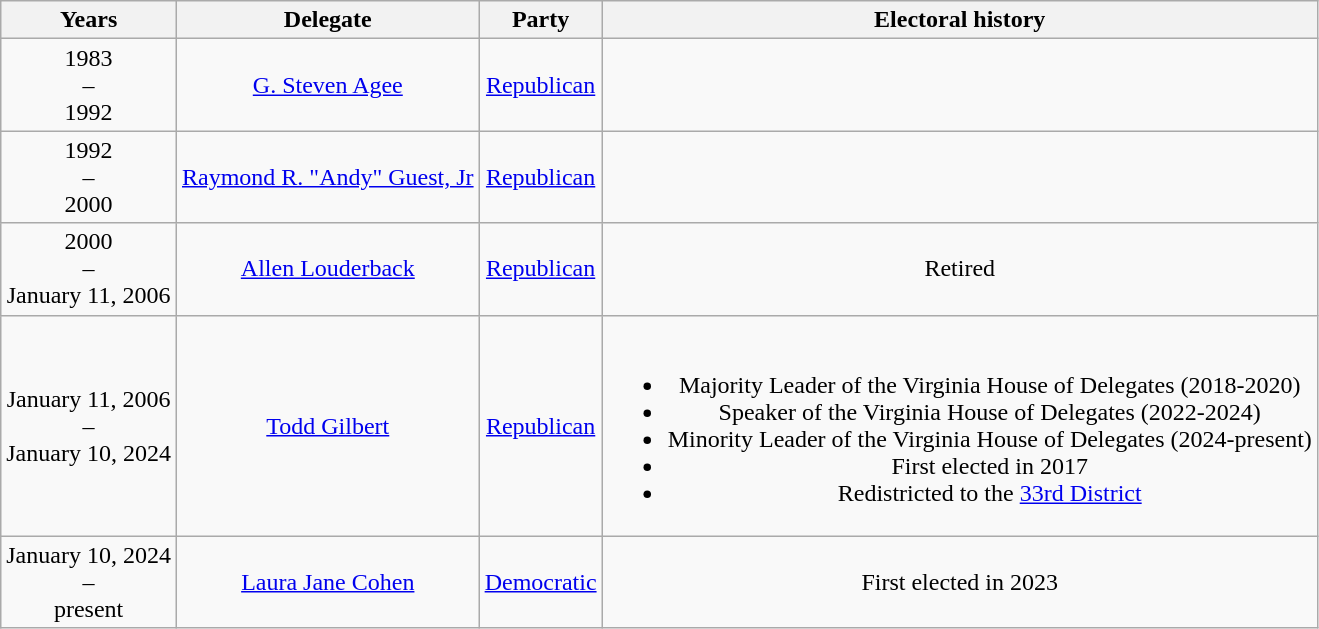<table class=wikitable style="text-align:center">
<tr valign=bottom>
<th>Years</th>
<th>Delegate</th>
<th>Party</th>
<th>Electoral history</th>
</tr>
<tr>
<td nowrap><span>1983</span><br>–<br><span>1992</span></td>
<td><a href='#'>G. Steven Agee</a></td>
<td><a href='#'>Republican</a></td>
<td></td>
</tr>
<tr>
<td nowrap><span>1992</span><br>–<br><span>2000</span></td>
<td><a href='#'>Raymond R. "Andy" Guest, Jr</a></td>
<td><a href='#'>Republican</a></td>
<td></td>
</tr>
<tr>
<td nowrap><span>2000</span><br>–<br><span>January 11, 2006</span></td>
<td><a href='#'>Allen Louderback</a></td>
<td><a href='#'>Republican</a></td>
<td>Retired</td>
</tr>
<tr>
<td nowrap><span>January 11, 2006</span><br>–<br><span>January 10, 2024</span></td>
<td><a href='#'>Todd Gilbert</a></td>
<td><a href='#'>Republican</a></td>
<td {{Plainlist><br><ul><li>Majority Leader of the Virginia House of Delegates (2018-2020)</li><li>Speaker of the Virginia House of Delegates (2022-2024)</li><li>Minority Leader of the Virginia House of Delegates (2024-present)</li><li>First elected in 2017</li><li>Redistricted to the <a href='#'>33rd District</a></li></ul></td>
</tr>
<tr>
<td nowrap><span>January 10, 2024</span><br>–<br><span>present</span></td>
<td><a href='#'>Laura Jane Cohen</a></td>
<td><a href='#'>Democratic</a></td>
<td>First elected in 2023</td>
</tr>
</table>
